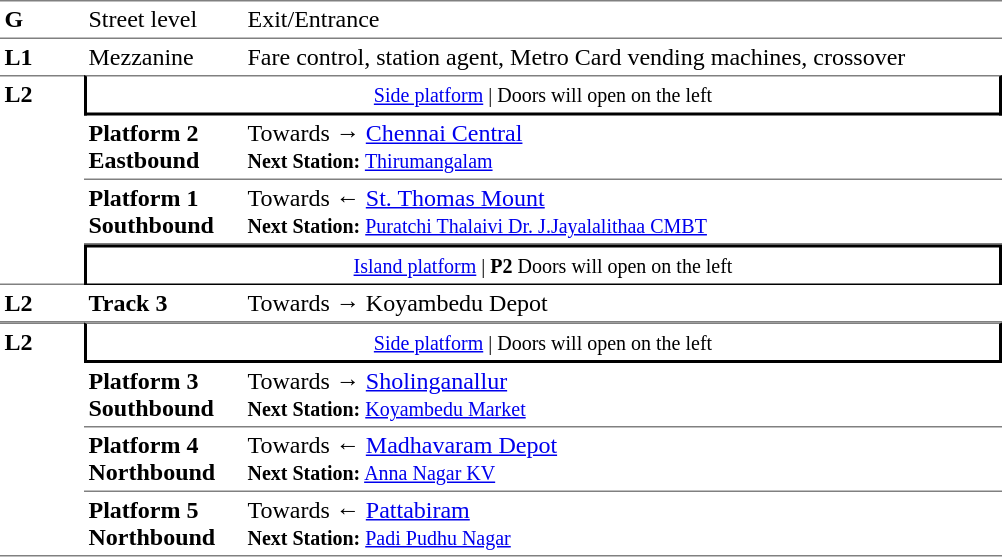<table border=0 cellspacing=0 cellpadding=3>
<tr>
<td style="border-bottom:solid 1px gray;border-top:solid 1px gray;" width=50 valign=top><strong>G</strong></td>
<td style="border-top:solid 1px gray;border-bottom:solid 1px gray;" width=100 valign=top>Street level</td>
<td style="border-top:solid 1px gray;border-bottom:solid 1px gray;" width=500 valign=top>Exit/Entrance</td>
</tr>
<tr>
<td valign=top><strong>L1</strong></td>
<td valign=top>Mezzanine</td>
<td valign=top>Fare control, station agent, Metro Card vending machines, crossover<br></td>
</tr>
<tr>
<td style="border-top:solid 1px gray;border-bottom:solid 1px gray;" width=50 rowspan=4 valign=top><strong>L2</strong></td>
<td style="border-top:solid 1px gray;border-right:solid 2px black;border-left:solid 2px black;border-bottom:solid 2px black;text-align:center;" colspan=2><small><a href='#'>Side platform</a> | Doors will open on the left </small></td>
</tr>
<tr>
<td style="border-bottom:solid 1px gray;" width=100><span><strong>Platform 2</strong><br><strong>Eastbound</strong></span></td>
<td style="border-bottom:solid 1px gray;" width=500>Towards → <a href='#'>Chennai Central</a><br><small><strong>Next Station:</strong> <a href='#'>Thirumangalam</a></small></td>
</tr>
<tr>
<td style="border-bottom:solid 1px gray;" width=100><span><strong>Platform 1</strong><br><strong>Southbound</strong></span></td>
<td style="border-bottom:solid 1px gray;" width=500><span></span>Towards ← <a href='#'>St. Thomas Mount</a><br><small><strong>Next Station:</strong> <a href='#'>Puratchi Thalaivi Dr. J.Jayalalithaa CMBT</a></small></td>
</tr>
<tr>
<td style="border-top:solid 2px black;border-right:solid 2px black;border-left:solid 2px black;border-bottom:solid 1px black;text-align:center;" colspan=2><small><a href='#'>Island platform</a> | <strong>P2</strong> Doors will open on the left </small></td>
</tr>
<tr>
<td style="border-bottom:solid 1px gray;" width=50><strong>L2</strong></td>
<td style="border-bottom:solid 1px gray;" width=100><span><strong> Track 3</strong></span></td>
<td style="border-bottom:solid 1px gray;" width=500>Towards → Koyambedu Depot</td>
</tr>
<tr>
<td style="border-top:solid 1px gray;border-bottom:solid 1px gray;" width=50 rowspan=4 valign=top><strong>L2</strong></td>
<td style="border-top:solid 1px gray;border-right:solid 2px black;border-left:solid 2px black;border-bottom:solid 2px black;text-align:center;" colspan=2><small><a href='#'>Side platform</a> | Doors will open on the left </small></td>
</tr>
<tr>
<td style="border-bottom:solid 1px gray;" width=100><span><strong>Platform 3</strong><br><strong>Southbound</strong></span></td>
<td style="border-bottom:solid 1px gray;" width=500>Towards → <a href='#'>Sholinganallur</a><br><small><strong>Next Station:</strong> <a href='#'>Koyambedu Market</a></small></td>
</tr>
<tr>
<td style="border-bottom:solid 1px gray;" width=100><span><strong>Platform 4</strong><br><strong>Northbound</strong></span></td>
<td style="border-bottom:solid 1px gray;" width=500><span></span>Towards ← <a href='#'>Madhavaram Depot</a><br><small><strong>Next Station:</strong> <a href='#'>Anna Nagar KV</a></small></td>
</tr>
<tr>
<td style="border-bottom:solid 1px gray;" width=100><span><strong>Platform 5</strong><br><strong>Northbound</strong></span></td>
<td style="border-bottom:solid 1px gray;" width=500><span></span>Towards ← <a href='#'>Pattabiram</a><br><small><strong>Next Station:</strong> <a href='#'>Padi Pudhu Nagar</a></small></td>
</tr>
<tr>
</tr>
</table>
